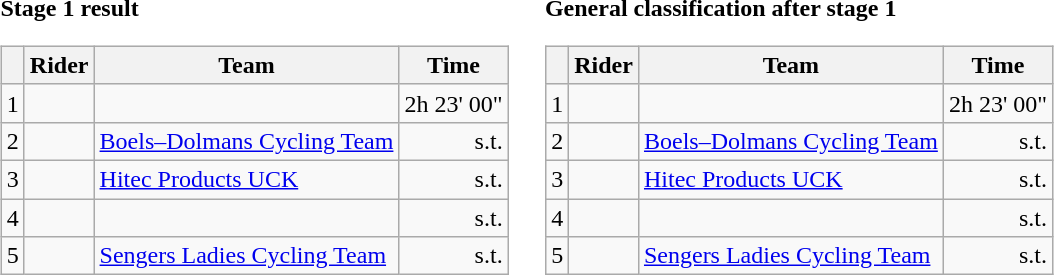<table>
<tr>
<td><strong>Stage 1 result</strong><br><table class="wikitable">
<tr>
<th></th>
<th>Rider</th>
<th>Team</th>
<th>Time</th>
</tr>
<tr>
<td>1</td>
<td></td>
<td></td>
<td align="right">2h 23' 00"</td>
</tr>
<tr>
<td>2</td>
<td></td>
<td><a href='#'>Boels–Dolmans Cycling Team</a></td>
<td align="right">s.t.</td>
</tr>
<tr>
<td>3</td>
<td></td>
<td><a href='#'>Hitec Products UCK</a></td>
<td align="right">s.t.</td>
</tr>
<tr>
<td>4</td>
<td></td>
<td></td>
<td align="right">s.t.</td>
</tr>
<tr>
<td>5</td>
<td></td>
<td><a href='#'>Sengers Ladies Cycling Team</a></td>
<td align="right">s.t.</td>
</tr>
</table>
</td>
<td></td>
<td><strong>General classification after stage 1</strong><br><table class="wikitable">
<tr>
<th></th>
<th>Rider</th>
<th>Team</th>
<th>Time</th>
</tr>
<tr>
<td>1</td>
<td> </td>
<td></td>
<td align="right">2h 23' 00"</td>
</tr>
<tr>
<td>2</td>
<td> </td>
<td><a href='#'>Boels–Dolmans Cycling Team</a></td>
<td align="right">s.t.</td>
</tr>
<tr>
<td>3</td>
<td></td>
<td><a href='#'>Hitec Products UCK</a></td>
<td align="right">s.t.</td>
</tr>
<tr>
<td>4</td>
<td></td>
<td></td>
<td align="right">s.t.</td>
</tr>
<tr>
<td>5</td>
<td></td>
<td><a href='#'>Sengers Ladies Cycling Team</a></td>
<td align="right">s.t.</td>
</tr>
</table>
</td>
</tr>
</table>
